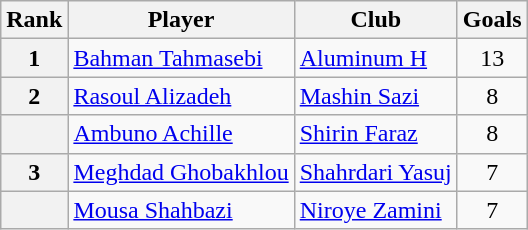<table class="wikitable" style="text-align:center">
<tr>
<th>Rank</th>
<th>Player</th>
<th>Club</th>
<th>Goals</th>
</tr>
<tr>
<th>1</th>
<td align="left"> <a href='#'>Bahman Tahmasebi</a></td>
<td align="left"><a href='#'>Aluminum H</a></td>
<td>13</td>
</tr>
<tr>
<th>2</th>
<td align="left"> <a href='#'>Rasoul Alizadeh</a></td>
<td align="left"><a href='#'>Mashin Sazi</a></td>
<td>8</td>
</tr>
<tr>
<th></th>
<td align="left"> <a href='#'>Ambuno Achille</a></td>
<td align="left"><a href='#'>Shirin Faraz</a></td>
<td>8</td>
</tr>
<tr>
<th>3</th>
<td align="left"> <a href='#'>Meghdad Ghobakhlou</a></td>
<td align="left"><a href='#'>Shahrdari Yasuj</a></td>
<td>7</td>
</tr>
<tr>
<th></th>
<td align="left"> <a href='#'>Mousa Shahbazi</a></td>
<td align="left"><a href='#'>Niroye Zamini</a></td>
<td>7</td>
</tr>
</table>
